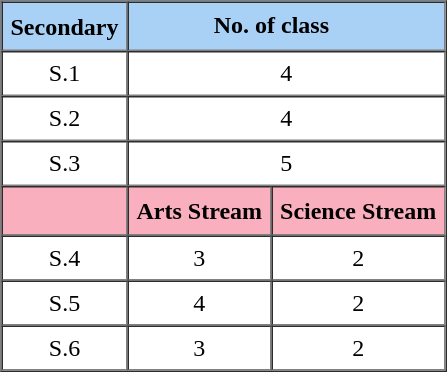<table border="1" cellpadding="5" cellspacing="0"　>
<tr style="background:#A9D0F5">
<th>Secondary</th>
<th colspan=2 align="center">No. of class  　</th>
</tr>
<tr align="center">
<td>S.1</td>
<td colspan=2 align="center">4</td>
</tr>
<tr align="center">
<td>S.2</td>
<td colspan=2 align="center">4</td>
</tr>
<tr align="center">
<td>S.3</td>
<td colspan=2 align="center">5</td>
</tr>
<tr style="background:#FAAFBE">
<td>　</td>
<td><strong>Arts Stream</strong></td>
<td><strong>Science Stream</strong></td>
</tr>
<tr align="center">
<td>S.4</td>
<td>3</td>
<td>2</td>
</tr>
<tr align="center">
<td>S.5</td>
<td>4</td>
<td>2</td>
</tr>
<tr align="center">
<td>S.6</td>
<td>3</td>
<td>2</td>
</tr>
</table>
